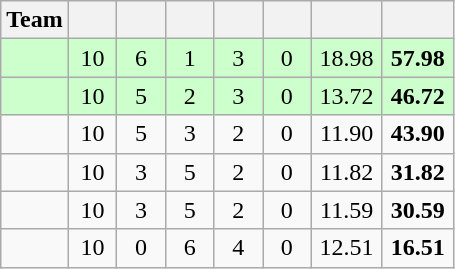<table class="wikitable" style="text-align:center;">
<tr>
<th>Team</th>
<th style="width:25px"></th>
<th style="width:25px"></th>
<th style="width:25px"></th>
<th style="width:25px"></th>
<th style="width:25px"></th>
<th style="width:40px"></th>
<th style="width:40px"></th>
</tr>
<tr style="background:#cfc">
<td style="text-align:left;"></td>
<td>10</td>
<td>6</td>
<td>1</td>
<td>3</td>
<td>0</td>
<td>18.98</td>
<td><strong>57.98</strong></td>
</tr>
<tr style="background:#cfc">
<td style="text-align:left;"></td>
<td>10</td>
<td>5</td>
<td>2</td>
<td>3</td>
<td>0</td>
<td>13.72</td>
<td><strong>46.72</strong></td>
</tr>
<tr>
<td style="text-align:left;"></td>
<td>10</td>
<td>5</td>
<td>3</td>
<td>2</td>
<td>0</td>
<td>11.90</td>
<td><strong>43.90</strong></td>
</tr>
<tr>
<td style="text-align:left;"></td>
<td>10</td>
<td>3</td>
<td>5</td>
<td>2</td>
<td>0</td>
<td>11.82</td>
<td><strong>31.82</strong></td>
</tr>
<tr>
<td style="text-align:left;"></td>
<td>10</td>
<td>3</td>
<td>5</td>
<td>2</td>
<td>0</td>
<td>11.59</td>
<td><strong>30.59</strong></td>
</tr>
<tr>
<td style="text-align:left;"></td>
<td>10</td>
<td>0</td>
<td>6</td>
<td>4</td>
<td>0</td>
<td>12.51</td>
<td><strong>16.51</strong></td>
</tr>
</table>
